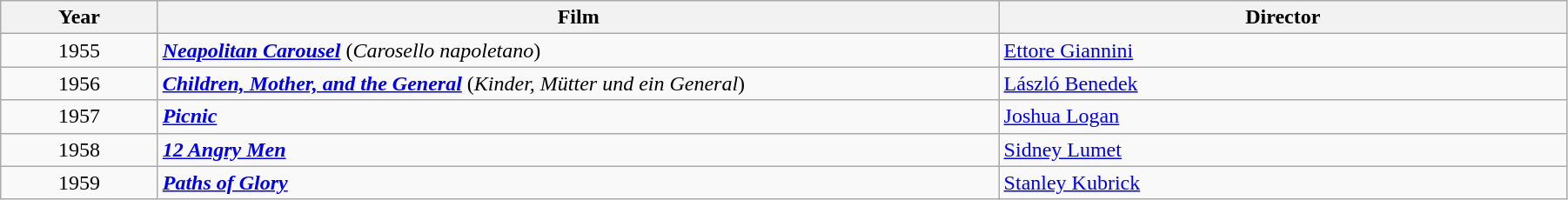<table class="wikitable" width="95%" cellpadding="5">
<tr>
<th width="50">Year</th>
<th width="300">Film</th>
<th width="200">Director</th>
</tr>
<tr>
<td style="text-align:center;">1955</td>
<td><strong><em><a href='#'>Neapolitan Carousel</a></em></strong> (<em>Carosello napoletano</em>)</td>
<td><a href='#'>Ettore Giannini</a></td>
</tr>
<tr>
<td style="text-align:center;">1956</td>
<td><strong><em><a href='#'>Children, Mother, and the General</a></em></strong> (<em>Kinder, Mütter und ein General</em>)</td>
<td><a href='#'>László Benedek</a></td>
</tr>
<tr>
<td style="text-align:center;">1957</td>
<td><strong><em><a href='#'>Picnic</a></em></strong></td>
<td><a href='#'>Joshua Logan</a></td>
</tr>
<tr>
<td style="text-align:center;">1958</td>
<td><strong><em><a href='#'>12 Angry Men</a></em></strong></td>
<td><a href='#'>Sidney Lumet</a></td>
</tr>
<tr>
<td style="text-align:center;">1959</td>
<td><strong><em><a href='#'>Paths of Glory</a></em></strong></td>
<td><a href='#'>Stanley Kubrick</a></td>
</tr>
</table>
